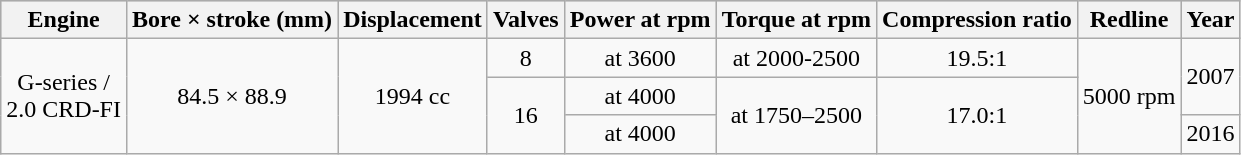<table class="wikitable">
<tr style="background:#cccccc;">
<th>Engine</th>
<th>Bore × stroke (mm)</th>
<th>Displacement</th>
<th>Valves</th>
<th>Power at rpm</th>
<th>Torque at rpm</th>
<th>Compression ratio</th>
<th>Redline</th>
<th>Year</th>
</tr>
<tr>
<td rowspan="3" align="center">G-series /<br>2.0 CRD-FI</td>
<td rowspan="3" align="center">84.5 × 88.9</td>
<td rowspan="3" align="center">1994 cc</td>
<td align="center">8</td>
<td align="center"> at 3600</td>
<td align="center"> at 2000-2500</td>
<td align="center">19.5:1</td>
<td rowspan="3" align="center">5000 rpm</td>
<td rowspan="2" align="center">2007</td>
</tr>
<tr>
<td rowspan="2" align="center">16</td>
<td align="center"> at 4000</td>
<td rowspan="2" align="center"> at 1750–2500</td>
<td rowspan="2" align="center">17.0:1</td>
</tr>
<tr>
<td align="center"> at 4000</td>
<td>2016</td>
</tr>
</table>
